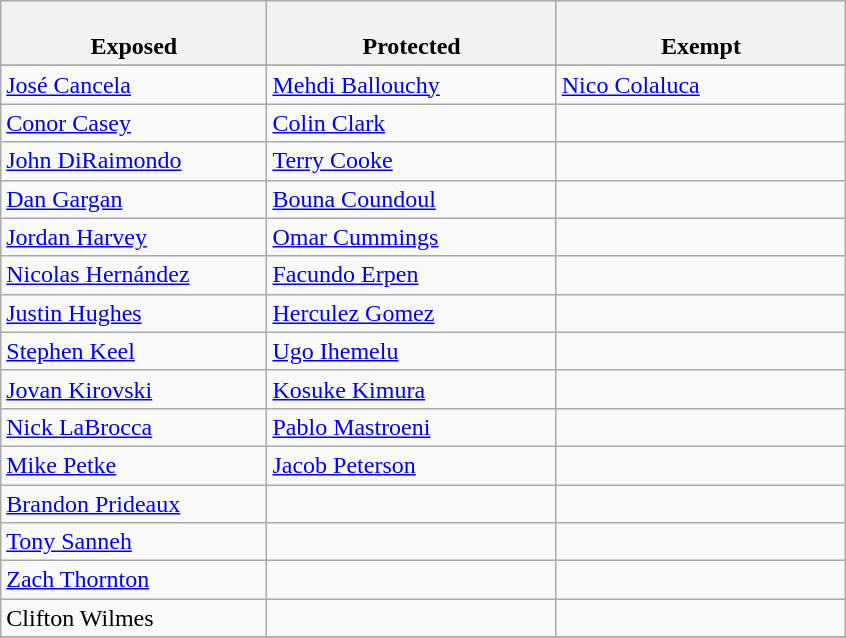<table class="wikitable">
<tr>
<th style="width:23%"><br>Exposed</th>
<th style="width:25%"><br>Protected</th>
<th style="width:25%"><br>Exempt</th>
</tr>
<tr>
</tr>
<tr>
<td><a href='#'>José Cancela</a></td>
<td><a href='#'>Mehdi Ballouchy</a></td>
<td><a href='#'>Nico Colaluca</a></td>
</tr>
<tr>
<td><a href='#'>Conor Casey</a></td>
<td><a href='#'>Colin Clark</a></td>
<td></td>
</tr>
<tr>
<td><a href='#'>John DiRaimondo</a></td>
<td><a href='#'>Terry Cooke</a></td>
<td></td>
</tr>
<tr>
<td><a href='#'>Dan Gargan</a></td>
<td><a href='#'>Bouna Coundoul</a></td>
<td></td>
</tr>
<tr>
<td><a href='#'>Jordan Harvey</a></td>
<td><a href='#'>Omar Cummings</a></td>
<td></td>
</tr>
<tr>
<td><a href='#'>Nicolas Hernández</a></td>
<td><a href='#'>Facundo Erpen</a></td>
<td></td>
</tr>
<tr>
<td><a href='#'>Justin Hughes</a></td>
<td><a href='#'>Herculez Gomez</a></td>
<td></td>
</tr>
<tr>
<td><a href='#'>Stephen Keel</a></td>
<td><a href='#'>Ugo Ihemelu</a></td>
<td></td>
</tr>
<tr>
<td><a href='#'>Jovan Kirovski</a></td>
<td><a href='#'>Kosuke Kimura</a></td>
<td></td>
</tr>
<tr>
<td><a href='#'>Nick LaBrocca</a></td>
<td><a href='#'>Pablo Mastroeni</a></td>
<td></td>
</tr>
<tr>
<td><a href='#'>Mike Petke</a></td>
<td><a href='#'>Jacob Peterson</a></td>
<td></td>
</tr>
<tr>
<td><a href='#'>Brandon Prideaux</a></td>
<td></td>
<td></td>
</tr>
<tr>
<td><a href='#'>Tony Sanneh</a></td>
<td></td>
<td></td>
</tr>
<tr>
<td><a href='#'>Zach Thornton</a></td>
<td></td>
<td></td>
</tr>
<tr>
<td>Clifton Wilmes</td>
<td></td>
<td></td>
</tr>
<tr>
</tr>
</table>
